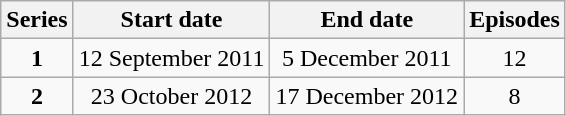<table class="wikitable" style="text-align:center;">
<tr>
<th>Series</th>
<th>Start date</th>
<th>End date</th>
<th>Episodes</th>
</tr>
<tr>
<td><strong>1</strong></td>
<td>12 September 2011</td>
<td>5 December 2011</td>
<td>12</td>
</tr>
<tr>
<td><strong>2</strong></td>
<td>23 October 2012</td>
<td>17 December 2012</td>
<td>8</td>
</tr>
</table>
